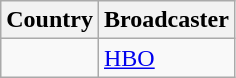<table class="wikitable">
<tr>
<th align=center>Country</th>
<th align=center>Broadcaster</th>
</tr>
<tr>
<td></td>
<td><a href='#'>HBO</a></td>
</tr>
</table>
